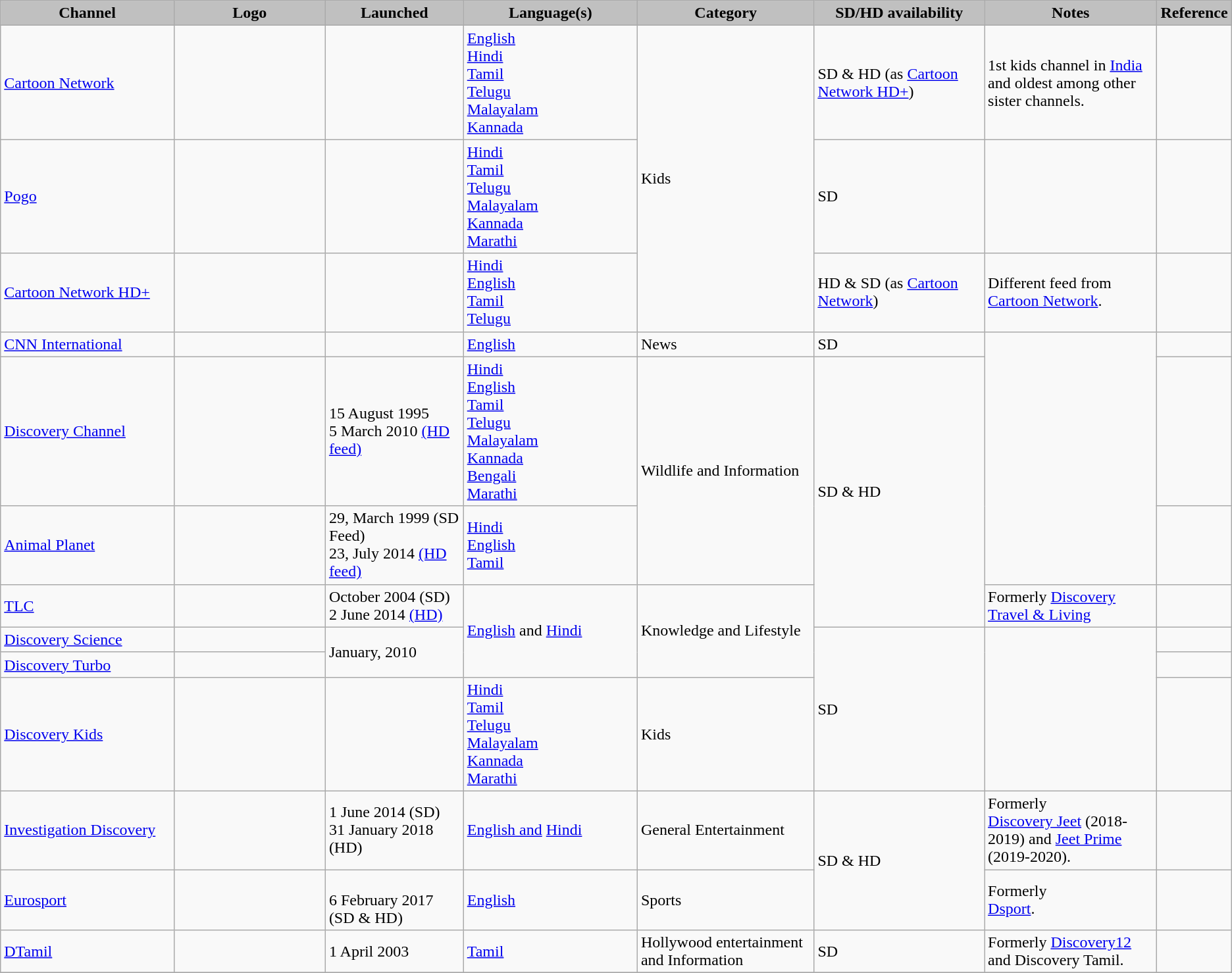<table class="wikitable" style="text-align:middle;">
<tr>
<th style="width:180pt; background:silver;">Channel</th>
<th style="width:180pt; background:silver;">Logo</th>
<th style="width:140pt; background:silver;">Launched</th>
<th style="width:180pt; background:silver;">Language(s)</th>
<th style="width:180pt; background:silver;">Category</th>
<th style="width:180pt; background:silver;">SD/HD availability</th>
<th style="width:180pt; background:silver;">Notes</th>
<th style="width:50pt; background:silver;">Reference</th>
</tr>
<tr>
<td><a href='#'>Cartoon Network</a></td>
<td></td>
<td></td>
<td><a href='#'>English</a><br><a href='#'>Hindi</a><br><a href='#'>Tamil</a><br><a href='#'>Telugu</a><br><a href='#'>Malayalam</a><br><a href='#'>Kannada</a></td>
<td rowspan="3">Kids</td>
<td>SD & HD (as <a href='#'>Cartoon Network HD+</a>)</td>
<td>1st kids channel in <a href='#'>India</a> and oldest among other sister channels.</td>
<td></td>
</tr>
<tr>
<td><a href='#'>Pogo</a></td>
<td></td>
<td></td>
<td><a href='#'>Hindi</a><br><a href='#'>Tamil</a><br><a href='#'>Telugu</a><br><a href='#'>Malayalam</a><br><a href='#'>Kannada</a><br><a href='#'>Marathi</a></td>
<td>SD</td>
<td></td>
<td></td>
</tr>
<tr>
<td><a href='#'>Cartoon Network HD+</a></td>
<td></td>
<td></td>
<td><a href='#'>Hindi</a><br><a href='#'>English</a><br><a href='#'>Tamil</a><br><a href='#'>Telugu</a></td>
<td>HD & SD (as <a href='#'>Cartoon Network</a>)</td>
<td>Different feed from <a href='#'>Cartoon Network</a>.</td>
<td></td>
</tr>
<tr>
<td><a href='#'>CNN International</a></td>
<td></td>
<td></td>
<td><a href='#'>English</a></td>
<td>News</td>
<td>SD</td>
<td rowspan="3"></td>
<td></td>
</tr>
<tr>
<td><a href='#'>Discovery Channel</a></td>
<td></td>
<td>15 August 1995<br>5 March 2010 <a href='#'>(HD feed)</a></td>
<td><a href='#'>Hindi</a><br><a href='#'>English</a><br><a href='#'>Tamil</a><br><a href='#'>Telugu</a><br><a href='#'>Malayalam</a><br><a href='#'>Kannada</a><br><a href='#'>Bengali</a><br><a href='#'>Marathi</a></td>
<td rowspan="2">Wildlife and Information</td>
<td rowspan="3">SD & HD</td>
<td></td>
</tr>
<tr>
<td><a href='#'>Animal Planet</a></td>
<td></td>
<td>29, March 1999 (SD Feed)<br>23, July 2014 <a href='#'>(HD feed)</a></td>
<td><a href='#'>Hindi</a><br><a href='#'>English</a><br><a href='#'>Tamil</a></td>
<td></td>
</tr>
<tr>
<td><a href='#'>TLC</a></td>
<td></td>
<td>October 2004 (SD)<br>2 June 2014 <a href='#'>(HD)</a></td>
<td rowspan="3"><a href='#'>English</a> and <a href='#'>Hindi</a></td>
<td rowspan="3">Knowledge and Lifestyle</td>
<td>Formerly <a href='#'>Discovery Travel & Living</a></td>
<td></td>
</tr>
<tr>
<td><a href='#'>Discovery Science</a></td>
<td></td>
<td rowspan="2">January, 2010</td>
<td rowspan="3">SD</td>
<td rowspan="3"></td>
<td></td>
</tr>
<tr>
<td><a href='#'>Discovery Turbo</a></td>
<td></td>
<td></td>
</tr>
<tr>
<td><a href='#'>Discovery Kids</a></td>
<td></td>
<td></td>
<td><a href='#'>Hindi</a><br><a href='#'>Tamil</a><br><a href='#'>Telugu</a><br><a href='#'>Malayalam</a><br><a href='#'>Kannada</a><br><a href='#'>Marathi</a></td>
<td>Kids</td>
<td></td>
</tr>
<tr>
<td><a href='#'>Investigation Discovery</a></td>
<td></td>
<td>1 June 2014 (SD)<br>31 January 2018 (HD)</td>
<td><a href='#'>English and</a> <a href='#'>Hindi</a></td>
<td>General Entertainment</td>
<td rowspan="2">SD & HD</td>
<td>Formerly<br><a href='#'>Discovery Jeet</a> (2018-2019) and <a href='#'>Jeet Prime</a> (2019-2020).</td>
<td></td>
</tr>
<tr>
<td><a href='#'>Eurosport</a></td>
<td></td>
<td><br>6 February 2017 (SD & HD)</td>
<td><a href='#'>English</a></td>
<td>Sports</td>
<td>Formerly<br><a href='#'>Dsport</a>.</td>
<td></td>
</tr>
<tr>
<td><a href='#'>DTamil</a></td>
<td></td>
<td>1 April 2003</td>
<td><a href='#'>Tamil</a></td>
<td>Hollywood entertainment and Information</td>
<td>SD</td>
<td>Formerly <a href='#'>Discovery12</a> and Discovery Tamil.</td>
<td></td>
</tr>
<tr>
</tr>
</table>
